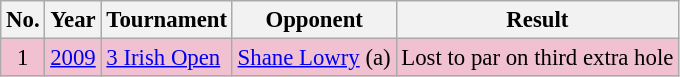<table class="wikitable" style="font-size:95%;">
<tr>
<th>No.</th>
<th>Year</th>
<th>Tournament</th>
<th>Opponent</th>
<th>Result</th>
</tr>
<tr style="background:#F2C1D1;">
<td align=center>1</td>
<td><a href='#'>2009</a></td>
<td><a href='#'>3 Irish Open</a></td>
<td> <a href='#'>Shane Lowry</a> (a)</td>
<td>Lost to par on third extra hole</td>
</tr>
</table>
